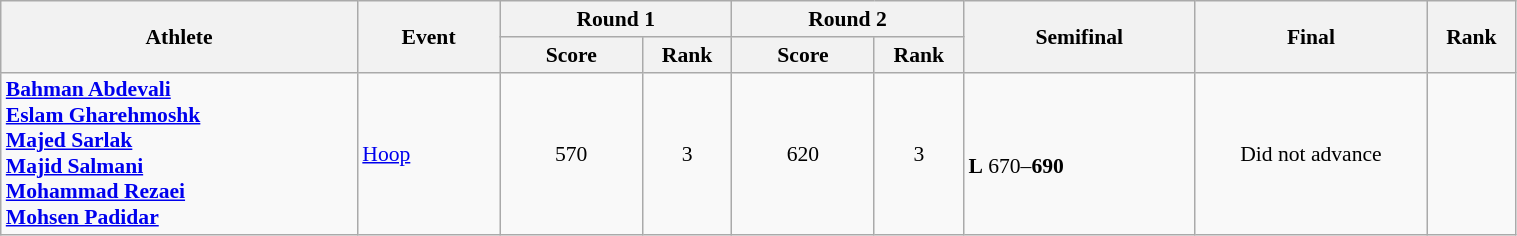<table class="wikitable" width="80%" style="text-align:center; font-size:90%">
<tr>
<th rowspan="2" width="20%">Athlete</th>
<th rowspan="2" width="8%">Event</th>
<th colspan="2" width="13%">Round 1</th>
<th colspan="2" width="13%">Round 2</th>
<th rowspan="2" width="13%">Semifinal</th>
<th rowspan="2" width="13%">Final</th>
<th rowspan="2" width="5%">Rank</th>
</tr>
<tr>
<th width="8%">Score</th>
<th>Rank</th>
<th width="8%">Score</th>
<th>Rank</th>
</tr>
<tr>
<td align="left"><strong><a href='#'>Bahman Abdevali</a><br><a href='#'>Eslam Gharehmoshk</a><br><a href='#'>Majed Sarlak</a><br><a href='#'>Majid Salmani</a><br><a href='#'>Mohammad Rezaei</a><br><a href='#'>Mohsen Padidar</a></strong></td>
<td align="left"><a href='#'>Hoop</a></td>
<td>570</td>
<td>3 <strong></strong></td>
<td>620</td>
<td>3 <strong></strong></td>
<td align=left><br><strong>L</strong> 670–<strong>690</strong></td>
<td>Did not advance</td>
<td align=center></td>
</tr>
</table>
